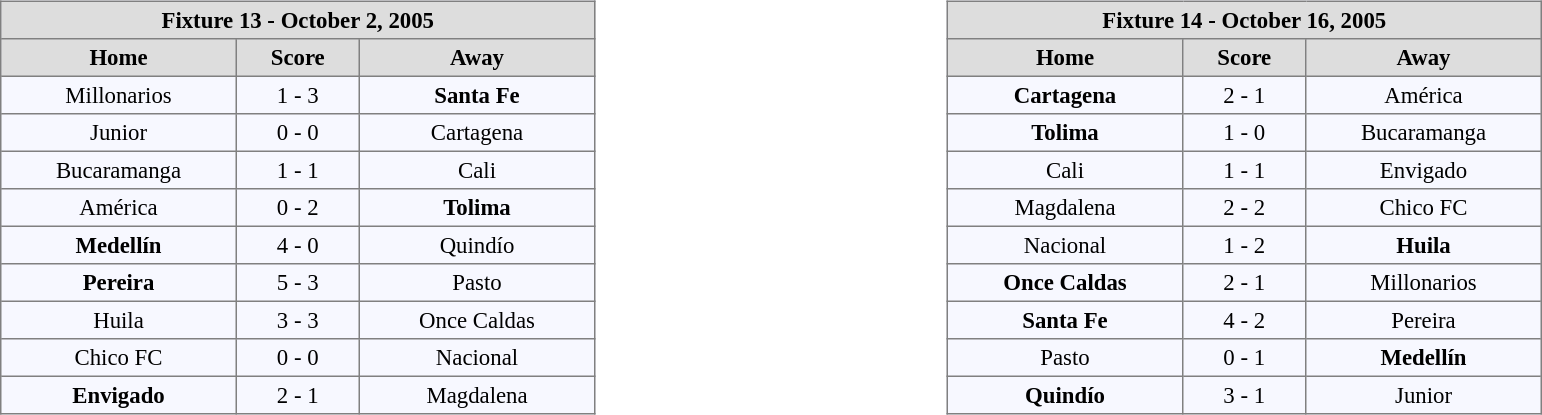<table width=100%>
<tr>
<td valign=top width=50% align=left><br><table align=center bgcolor="#f7f8ff" cellpadding="3" cellspacing="0" border="1" style="font-size: 95%; border: gray solid 1px; border-collapse: collapse;">
<tr align=center bgcolor=#DDDDDD style="color:black;">
<th colspan=3 align=center>Fixture 13 - October 2, 2005</th>
</tr>
<tr align=center bgcolor=#DDDDDD style="color:black;">
<th width="150">Home</th>
<th width="75">Score</th>
<th width="150">Away</th>
</tr>
<tr align=center>
<td>Millonarios</td>
<td>1 - 3</td>
<td><strong>Santa Fe</strong></td>
</tr>
<tr align=center>
<td>Junior</td>
<td>0 - 0</td>
<td>Cartagena</td>
</tr>
<tr align=center>
<td>Bucaramanga</td>
<td>1 - 1</td>
<td>Cali</td>
</tr>
<tr align=center>
<td>América</td>
<td>0 - 2</td>
<td><strong>Tolima</strong></td>
</tr>
<tr align=center>
<td><strong>Medellín</strong></td>
<td>4 - 0</td>
<td>Quindío</td>
</tr>
<tr align=center>
<td><strong>Pereira</strong></td>
<td>5 - 3</td>
<td>Pasto</td>
</tr>
<tr align=center>
<td>Huila</td>
<td>3 - 3</td>
<td>Once Caldas</td>
</tr>
<tr align=center>
<td>Chico FC</td>
<td>0 - 0</td>
<td>Nacional</td>
</tr>
<tr align=center>
<td><strong>Envigado</strong></td>
<td>2 - 1</td>
<td>Magdalena</td>
</tr>
</table>
</td>
<td valign=top width=50% align=left><br><table align=center bgcolor="#f7f8ff" cellpadding="3" cellspacing="0" border="1" style="font-size: 95%; border: gray solid 1px; border-collapse: collapse;">
<tr align=center bgcolor=#DDDDDD style="color:black;">
<th colspan=3 align=center>Fixture 14 - October 16, 2005</th>
</tr>
<tr align=center bgcolor=#DDDDDD style="color:black;">
<th width="150">Home</th>
<th width="75">Score</th>
<th width="150">Away</th>
</tr>
<tr align=center>
<td><strong>Cartagena</strong></td>
<td>2 - 1</td>
<td>América</td>
</tr>
<tr align=center>
<td><strong>Tolima</strong></td>
<td>1 - 0</td>
<td>Bucaramanga</td>
</tr>
<tr align=center>
<td>Cali</td>
<td>1 - 1</td>
<td>Envigado</td>
</tr>
<tr align=center>
<td>Magdalena</td>
<td>2 - 2</td>
<td>Chico FC</td>
</tr>
<tr align=center>
<td>Nacional</td>
<td>1 - 2</td>
<td><strong>Huila</strong></td>
</tr>
<tr align=center>
<td><strong>Once Caldas</strong></td>
<td>2 - 1</td>
<td>Millonarios</td>
</tr>
<tr align=center>
<td><strong>Santa Fe</strong></td>
<td>4 - 2</td>
<td>Pereira</td>
</tr>
<tr align=center>
<td>Pasto</td>
<td>0 - 1</td>
<td><strong>Medellín</strong></td>
</tr>
<tr align=center>
<td><strong>Quindío</strong></td>
<td>3 - 1</td>
<td>Junior</td>
</tr>
</table>
</td>
</tr>
</table>
